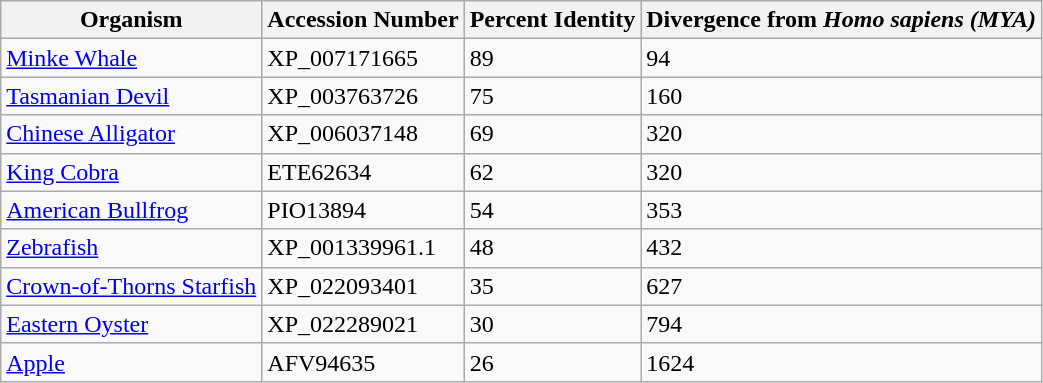<table class="wikitable">
<tr>
<th>Organism</th>
<th>Accession Number</th>
<th>Percent Identity</th>
<th>Divergence from <em>Homo sapiens (MYA)</em></th>
</tr>
<tr>
<td><a href='#'>Minke Whale</a></td>
<td>XP_007171665</td>
<td>89</td>
<td>94</td>
</tr>
<tr>
<td><a href='#'>Tasmanian Devil</a></td>
<td>XP_003763726</td>
<td>75</td>
<td>160</td>
</tr>
<tr>
<td><a href='#'>Chinese Alligator</a></td>
<td>XP_006037148</td>
<td>69</td>
<td>320</td>
</tr>
<tr>
<td><a href='#'>King Cobra</a></td>
<td>ETE62634</td>
<td>62</td>
<td>320</td>
</tr>
<tr>
<td><a href='#'>American Bullfrog</a></td>
<td>PIO13894</td>
<td>54</td>
<td>353</td>
</tr>
<tr>
<td><a href='#'>Zebrafish</a></td>
<td>XP_001339961.1</td>
<td>48</td>
<td>432</td>
</tr>
<tr>
<td><a href='#'>Crown-of-Thorns Starfish</a></td>
<td>XP_022093401</td>
<td>35</td>
<td>627</td>
</tr>
<tr>
<td><a href='#'>Eastern Oyster</a></td>
<td>XP_022289021</td>
<td>30</td>
<td>794</td>
</tr>
<tr>
<td><a href='#'>Apple</a></td>
<td>AFV94635</td>
<td>26</td>
<td>1624</td>
</tr>
</table>
